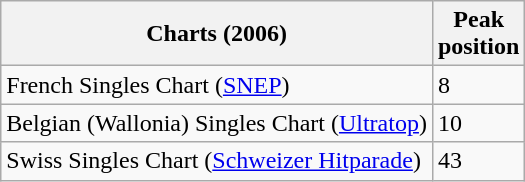<table class="wikitable">
<tr>
<th>Charts (2006)</th>
<th>Peak<br>position</th>
</tr>
<tr>
<td>French Singles Chart (<a href='#'>SNEP</a>)</td>
<td>8</td>
</tr>
<tr>
<td>Belgian (Wallonia) Singles Chart (<a href='#'>Ultratop</a>)</td>
<td>10</td>
</tr>
<tr>
<td>Swiss Singles Chart (<a href='#'>Schweizer Hitparade</a>)</td>
<td>43</td>
</tr>
</table>
